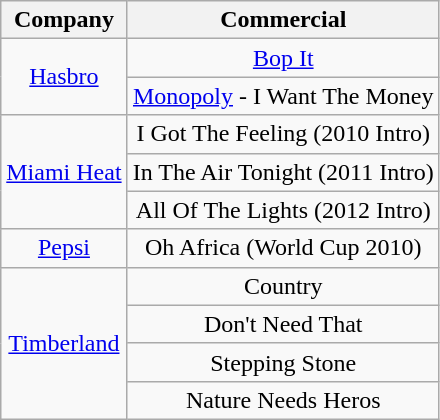<table class="wikitable" style="text-align: center;">
<tr>
<th>Company</th>
<th>Commercial</th>
</tr>
<tr>
<td rowspan="2"><a href='#'>Hasbro</a></td>
<td><a href='#'>Bop It</a></td>
</tr>
<tr>
<td><a href='#'>Monopoly</a> - I Want The Money</td>
</tr>
<tr>
<td rowspan="3"><a href='#'>Miami Heat</a></td>
<td>I Got The Feeling (2010 Intro)</td>
</tr>
<tr>
<td>In The Air Tonight (2011 Intro)</td>
</tr>
<tr>
<td>All Of The Lights (2012 Intro)</td>
</tr>
<tr>
<td><a href='#'>Pepsi</a></td>
<td>Oh Africa (World Cup 2010)</td>
</tr>
<tr>
<td rowspan="4"><a href='#'>Timberland</a></td>
<td>Country</td>
</tr>
<tr>
<td>Don't Need That</td>
</tr>
<tr>
<td>Stepping Stone</td>
</tr>
<tr>
<td>Nature Needs Heros</td>
</tr>
</table>
